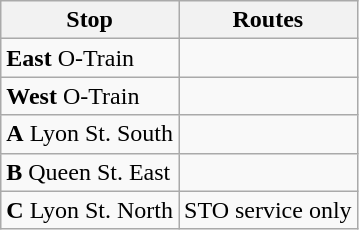<table class="wikitable">
<tr>
<th>Stop</th>
<th>Routes</th>
</tr>
<tr>
<td><strong>East</strong> O-Train</td>
<td></td>
</tr>
<tr>
<td><strong>West</strong> O-Train</td>
<td></td>
</tr>
<tr>
<td><strong>A</strong> Lyon St. South</td>
<td>      </td>
</tr>
<tr>
<td><strong>B</strong> Queen St. East</td>
<td>      </td>
</tr>
<tr>
<td><strong>C</strong> Lyon St. North</td>
<td>STO service only</td>
</tr>
</table>
